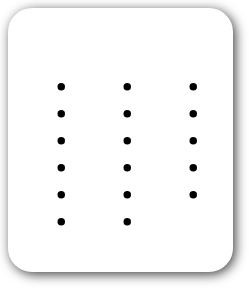<table style=" border-radius:1em; box-shadow: 0.1em 0.1em 0.5em rgba(0,0,0,0.75); background-color: white; border: 1px solid white; padding: 5px;">
<tr style="vertical-align:top;">
<td><br><ul><li></li><li></li><li></li><li></li><li></li><li></li></ul></td>
<td valign="top"><br><ul><li></li><li></li><li></li><li></li><li></li><li></li></ul></td>
<td valign="top"><br><ul><li></li><li></li><li></li><li></li><li></li></ul></td>
<td></td>
</tr>
</table>
